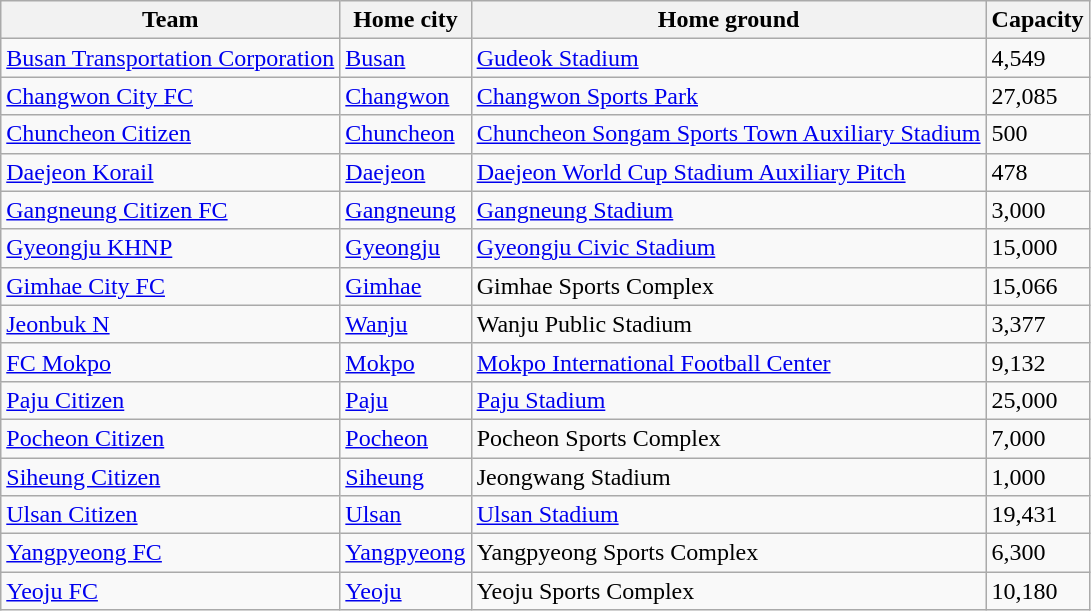<table class="wikitable sortable">
<tr>
<th>Team</th>
<th>Home city</th>
<th>Home ground</th>
<th>Capacity</th>
</tr>
<tr>
<td><a href='#'>Busan Transportation Corporation</a></td>
<td><a href='#'>Busan</a></td>
<td><a href='#'>Gudeok Stadium</a></td>
<td>4,549</td>
</tr>
<tr>
<td><a href='#'>Changwon City FC</a></td>
<td><a href='#'>Changwon</a></td>
<td><a href='#'>Changwon Sports Park</a></td>
<td>27,085</td>
</tr>
<tr>
<td><a href='#'>Chuncheon Citizen</a></td>
<td><a href='#'>Chuncheon</a></td>
<td><a href='#'>Chuncheon Songam Sports Town Auxiliary Stadium</a></td>
<td>500</td>
</tr>
<tr>
<td><a href='#'>Daejeon Korail</a></td>
<td><a href='#'>Daejeon</a></td>
<td><a href='#'>Daejeon World Cup Stadium Auxiliary Pitch</a></td>
<td>478</td>
</tr>
<tr>
<td><a href='#'>Gangneung Citizen FC</a></td>
<td><a href='#'>Gangneung</a></td>
<td><a href='#'>Gangneung Stadium</a></td>
<td>3,000</td>
</tr>
<tr>
<td><a href='#'>Gyeongju KHNP</a></td>
<td><a href='#'>Gyeongju</a></td>
<td><a href='#'>Gyeongju Civic Stadium</a></td>
<td>15,000</td>
</tr>
<tr>
<td><a href='#'>Gimhae City FC</a></td>
<td><a href='#'>Gimhae</a></td>
<td>Gimhae Sports Complex</td>
<td>15,066</td>
</tr>
<tr>
<td><a href='#'>Jeonbuk N</a></td>
<td><a href='#'>Wanju</a></td>
<td>Wanju Public Stadium</td>
<td>3,377</td>
</tr>
<tr>
<td><a href='#'>FC Mokpo</a></td>
<td><a href='#'>Mokpo</a></td>
<td><a href='#'>Mokpo International Football Center</a></td>
<td>9,132</td>
</tr>
<tr>
<td><a href='#'>Paju Citizen</a></td>
<td><a href='#'>Paju</a></td>
<td><a href='#'>Paju Stadium</a></td>
<td>25,000</td>
</tr>
<tr>
<td><a href='#'>Pocheon Citizen</a></td>
<td><a href='#'>Pocheon</a></td>
<td>Pocheon Sports Complex</td>
<td>7,000</td>
</tr>
<tr>
<td><a href='#'>Siheung Citizen</a></td>
<td><a href='#'>Siheung</a></td>
<td>Jeongwang Stadium</td>
<td>1,000</td>
</tr>
<tr>
<td><a href='#'>Ulsan Citizen</a></td>
<td><a href='#'>Ulsan</a></td>
<td><a href='#'>Ulsan Stadium</a></td>
<td>19,431</td>
</tr>
<tr>
<td><a href='#'>Yangpyeong FC</a></td>
<td><a href='#'>Yangpyeong</a></td>
<td>Yangpyeong Sports Complex</td>
<td>6,300</td>
</tr>
<tr>
<td><a href='#'>Yeoju FC</a></td>
<td><a href='#'>Yeoju</a></td>
<td>Yeoju Sports Complex</td>
<td>10,180</td>
</tr>
</table>
